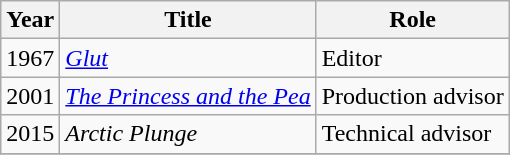<table class="wikitable sortable">
<tr>
<th>Year</th>
<th>Title</th>
<th>Role</th>
</tr>
<tr>
<td>1967</td>
<td><em><a href='#'>Glut</a></em></td>
<td>Editor</td>
</tr>
<tr>
<td>2001</td>
<td><em><a href='#'>The Princess and the Pea</a></em></td>
<td>Production advisor</td>
</tr>
<tr>
<td>2015</td>
<td><em>Arctic Plunge</em></td>
<td>Technical advisor</td>
</tr>
<tr>
</tr>
</table>
